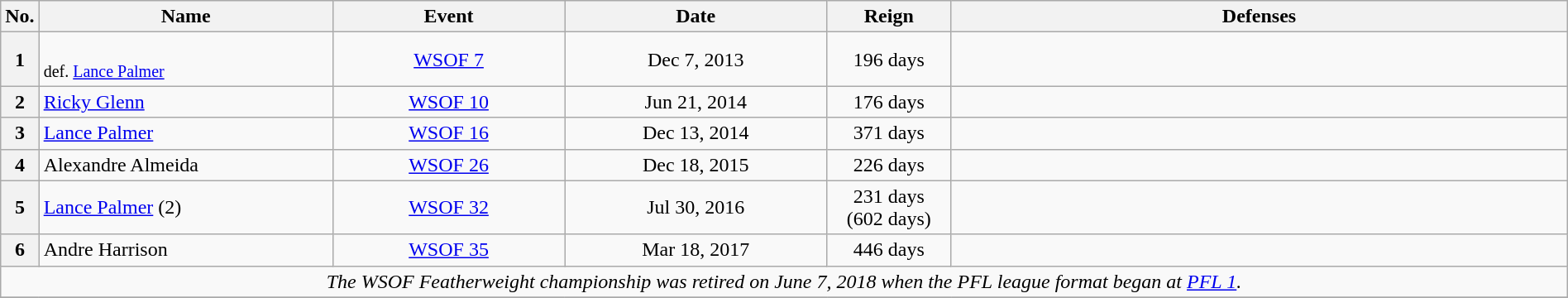<table class="wikitable" width=100%>
<tr>
<th width=1%>No.</th>
<th width=19%>Name</th>
<th width=15%>Event</th>
<th width=17%>Date</th>
<th width=8%>Reign</th>
<th width=40%>Defenses</th>
</tr>
<tr>
<th>1</th>
<td><br><small>def. <a href='#'>Lance Palmer</a></small></td>
<td align=center><a href='#'>WSOF 7</a><br></td>
<td align=center>Dec 7, 2013</td>
<td align=center>196 days</td>
<td></td>
</tr>
<tr>
<th>2</th>
<td> <a href='#'>Ricky Glenn</a></td>
<td align=center><a href='#'>WSOF 10</a><br></td>
<td align=center>Jun 21, 2014</td>
<td align=center>176 days</td>
<td></td>
</tr>
<tr>
<th>3</th>
<td> <a href='#'>Lance Palmer</a></td>
<td align=center><a href='#'>WSOF 16</a><br></td>
<td align=center>Dec 13, 2014</td>
<td align=center>371 days</td>
<td><br></td>
</tr>
<tr>
<th>4</th>
<td> Alexandre Almeida</td>
<td align=center><a href='#'>WSOF 26</a><br></td>
<td align=center>Dec 18, 2015</td>
<td align=center>226 days</td>
<td></td>
</tr>
<tr>
<th>5</th>
<td> <a href='#'>Lance Palmer</a> (2)</td>
<td align=center><a href='#'>WSOF 32</a><br></td>
<td align=center>Jul 30, 2016</td>
<td align=center>231 days <br> (602 days)</td>
<td></td>
</tr>
<tr>
<th>6</th>
<td> Andre Harrison</td>
<td align=center><a href='#'>WSOF 35</a><br></td>
<td align=center>Mar 18, 2017</td>
<td align=center>446 days</td>
<td><br></td>
</tr>
<tr>
<td align="center" colspan="6"><em>The WSOF Featherweight championship was retired on June 7, 2018 when the PFL league format began at <a href='#'>PFL 1</a>.</em></td>
</tr>
<tr>
</tr>
</table>
